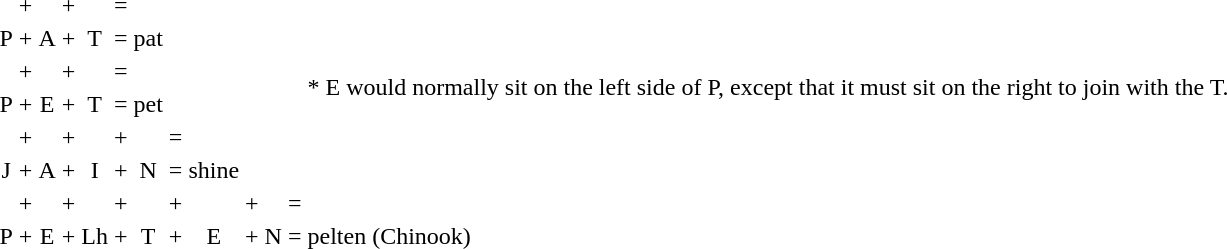<table>
<tr>
<td></td>
<td>+</td>
<td></td>
<td>+</td>
<td></td>
<td>=</td>
<td colspan="6"></td>
<td></td>
</tr>
<tr>
<td align="center">P</td>
<td>+</td>
<td align="center">A</td>
<td>+</td>
<td align="center">T</td>
<td>=</td>
<td>pat</td>
</tr>
<tr>
<td></td>
<td>+</td>
<td></td>
<td>+</td>
<td></td>
<td>=</td>
<td colspan="6"></td>
<td rowspan="2">* E would normally sit on the left side of P, except that it must sit on the right to join with the T.</td>
</tr>
<tr>
<td align="center">P</td>
<td>+</td>
<td align="center">E</td>
<td>+</td>
<td align="center">T</td>
<td>=</td>
<td>pet</td>
</tr>
<tr>
<td></td>
<td>+</td>
<td></td>
<td>+</td>
<td></td>
<td>+</td>
<td></td>
<td>=</td>
<td colspan="4"></td>
<td></td>
</tr>
<tr>
<td align="center">J</td>
<td>+</td>
<td align="center">A</td>
<td>+</td>
<td align="center">I</td>
<td>+</td>
<td align="center">N</td>
<td>=</td>
<td>shine</td>
</tr>
<tr>
<td></td>
<td>+</td>
<td></td>
<td>+</td>
<td></td>
<td>+</td>
<td></td>
<td>+</td>
<td></td>
<td>+</td>
<td></td>
<td>=</td>
<td></td>
<td></td>
</tr>
<tr>
<td align="center">P</td>
<td>+</td>
<td align="center">E</td>
<td>+</td>
<td align="center">Lh</td>
<td>+</td>
<td align="center">T</td>
<td>+</td>
<td align="center">E</td>
<td>+</td>
<td align="center">N</td>
<td>=</td>
<td>pelten (Chinook)</td>
</tr>
</table>
